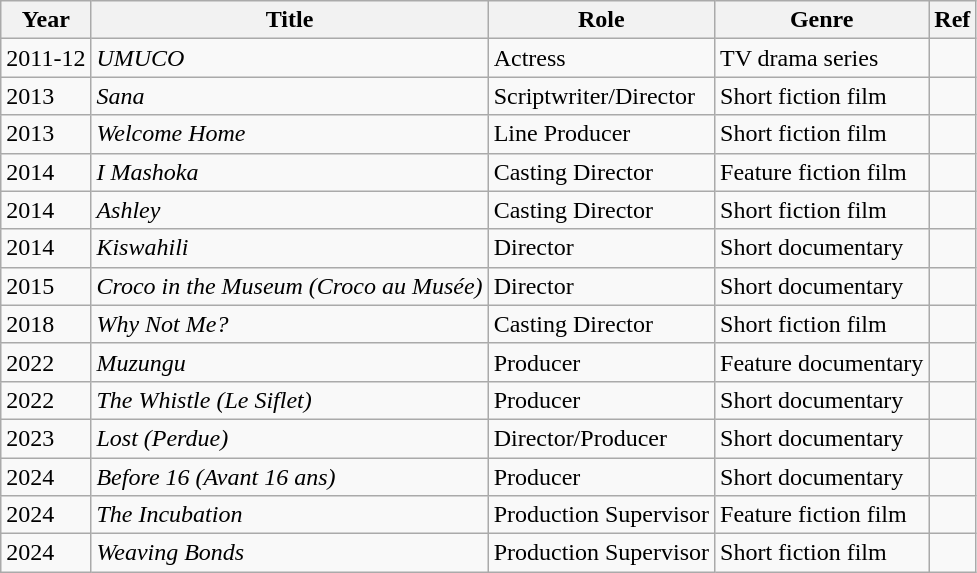<table class="wikitable sortable">
<tr>
<th>Year</th>
<th>Title</th>
<th>Role</th>
<th>Genre</th>
<th>Ref</th>
</tr>
<tr>
<td>2011-12</td>
<td><em>UMUCO</em></td>
<td>Actress</td>
<td>TV drama series</td>
<td></td>
</tr>
<tr>
<td>2013</td>
<td><em>Sana</em></td>
<td>Scriptwriter/Director</td>
<td>Short fiction film</td>
<td></td>
</tr>
<tr>
<td>2013</td>
<td><em>Welcome Home</em></td>
<td>Line Producer</td>
<td>Short fiction film</td>
<td></td>
</tr>
<tr>
<td>2014</td>
<td><em>I Mashoka</em></td>
<td>Casting Director</td>
<td>Feature fiction film</td>
<td></td>
</tr>
<tr>
<td>2014</td>
<td><em>Ashley</em></td>
<td>Casting Director</td>
<td>Short fiction film</td>
<td></td>
</tr>
<tr>
<td>2014</td>
<td><em>Kiswahili</em></td>
<td>Director</td>
<td>Short documentary</td>
<td></td>
</tr>
<tr>
<td>2015</td>
<td><em>Croco in the Museum (Croco au Musée)</em></td>
<td>Director</td>
<td>Short documentary</td>
<td></td>
</tr>
<tr>
<td>2018</td>
<td><em>Why Not Me?</em></td>
<td>Casting Director</td>
<td>Short fiction film</td>
<td></td>
</tr>
<tr>
<td>2022</td>
<td><em>Muzungu</em></td>
<td>Producer</td>
<td>Feature documentary</td>
<td></td>
</tr>
<tr>
<td>2022</td>
<td><em>The Whistle (Le Siflet)</em></td>
<td>Producer</td>
<td>Short documentary</td>
<td></td>
</tr>
<tr>
<td>2023</td>
<td><em>Lost (Perdue)</em></td>
<td>Director/Producer</td>
<td>Short documentary</td>
<td></td>
</tr>
<tr>
<td>2024</td>
<td><em>Before 16 (Avant 16 ans)</em></td>
<td>Producer</td>
<td>Short documentary</td>
<td></td>
</tr>
<tr>
<td>2024</td>
<td><em>The Incubation</em></td>
<td>Production Supervisor</td>
<td>Feature fiction film</td>
<td></td>
</tr>
<tr>
<td>2024</td>
<td><em>Weaving Bonds</em></td>
<td>Production Supervisor</td>
<td>Short fiction film</td>
<td></td>
</tr>
</table>
